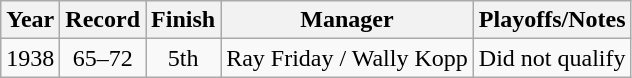<table class="wikitable" style="text-align:center">
<tr>
<th>Year</th>
<th>Record</th>
<th>Finish</th>
<th>Manager</th>
<th>Playoffs/Notes</th>
</tr>
<tr>
<td>1938</td>
<td>65–72</td>
<td>5th</td>
<td>Ray Friday / Wally Kopp</td>
<td>Did not qualify</td>
</tr>
</table>
